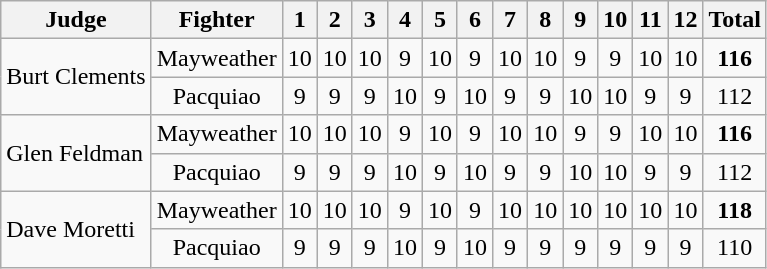<table class="wikitable" style="text-align:center">
<tr>
<th align="left">Judge</th>
<th>Fighter</th>
<th> 1 </th>
<th> 2 </th>
<th> 3 </th>
<th> 4 </th>
<th> 5 </th>
<th> 6 </th>
<th> 7 </th>
<th> 8 </th>
<th> 9 </th>
<th>10</th>
<th>11</th>
<th>12</th>
<th>Total</th>
</tr>
<tr>
<td rowspan="2" align="left">Burt Clements</td>
<td>Mayweather</td>
<td>10</td>
<td>10</td>
<td>10</td>
<td>9</td>
<td>10</td>
<td>9</td>
<td>10</td>
<td>10</td>
<td>9</td>
<td>9</td>
<td>10</td>
<td>10</td>
<td><strong>116</strong></td>
</tr>
<tr>
<td>Pacquiao</td>
<td>9</td>
<td>9</td>
<td>9</td>
<td>10</td>
<td>9</td>
<td>10</td>
<td>9</td>
<td>9</td>
<td>10</td>
<td>10</td>
<td>9</td>
<td>9</td>
<td>112</td>
</tr>
<tr>
<td rowspan="2" align="left">Glen Feldman</td>
<td>Mayweather</td>
<td>10</td>
<td>10</td>
<td>10</td>
<td>9</td>
<td>10</td>
<td>9</td>
<td>10</td>
<td>10</td>
<td>9</td>
<td>9</td>
<td>10</td>
<td>10</td>
<td><strong>116</strong></td>
</tr>
<tr>
<td>Pacquiao</td>
<td>9</td>
<td>9</td>
<td>9</td>
<td>10</td>
<td>9</td>
<td>10</td>
<td>9</td>
<td>9</td>
<td>10</td>
<td>10</td>
<td>9</td>
<td>9</td>
<td>112</td>
</tr>
<tr>
<td rowspan="2" align="left">Dave Moretti</td>
<td>Mayweather</td>
<td>10</td>
<td>10</td>
<td>10</td>
<td>9</td>
<td>10</td>
<td>9</td>
<td>10</td>
<td>10</td>
<td>10</td>
<td>10</td>
<td>10</td>
<td>10</td>
<td><strong>118</strong></td>
</tr>
<tr>
<td>Pacquiao</td>
<td>9</td>
<td>9</td>
<td>9</td>
<td>10</td>
<td>9</td>
<td>10</td>
<td>9</td>
<td>9</td>
<td>9</td>
<td>9</td>
<td>9</td>
<td>9</td>
<td>110</td>
</tr>
</table>
